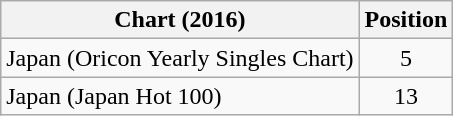<table class="wikitable sortable">
<tr>
<th>Chart (2016)</th>
<th>Position</th>
</tr>
<tr>
<td>Japan (Oricon Yearly Singles Chart)</td>
<td align="center">5</td>
</tr>
<tr>
<td>Japan (Japan Hot 100)</td>
<td align="center">13</td>
</tr>
</table>
